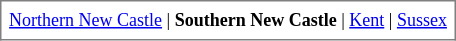<table border="1" cellspacing="0" cellpadding="5" rules="all" style="margin:1em auto; border-collapse:collapse; font-size:75%">
<tr>
<td><a href='#'>Northern New Castle</a>  | <strong>Southern New Castle</strong> | <a href='#'>Kent</a> | <a href='#'>Sussex</a></td>
</tr>
</table>
